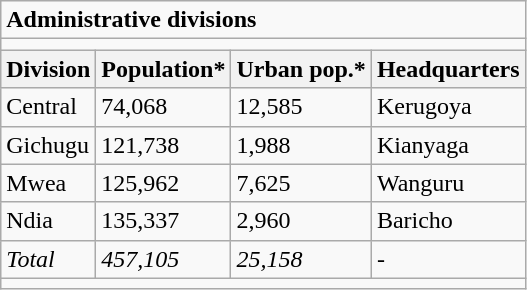<table class="wikitable">
<tr>
<td colspan="4"><strong>Administrative divisions</strong></td>
</tr>
<tr>
<td colspan="4"></td>
</tr>
<tr>
<th>Division</th>
<th>Population*</th>
<th>Urban pop.*</th>
<th>Headquarters</th>
</tr>
<tr>
<td>Central</td>
<td>74,068</td>
<td>12,585</td>
<td>Kerugoya</td>
</tr>
<tr>
<td>Gichugu</td>
<td>121,738</td>
<td>1,988</td>
<td>Kianyaga</td>
</tr>
<tr>
<td>Mwea</td>
<td>125,962</td>
<td>7,625</td>
<td>Wanguru</td>
</tr>
<tr>
<td>Ndia</td>
<td>135,337</td>
<td>2,960</td>
<td>Baricho</td>
</tr>
<tr>
<td><em>Total</em></td>
<td><em>457,105</em></td>
<td><em>25,158</em></td>
<td>-</td>
</tr>
<tr>
<td colspan="4"></td>
</tr>
</table>
